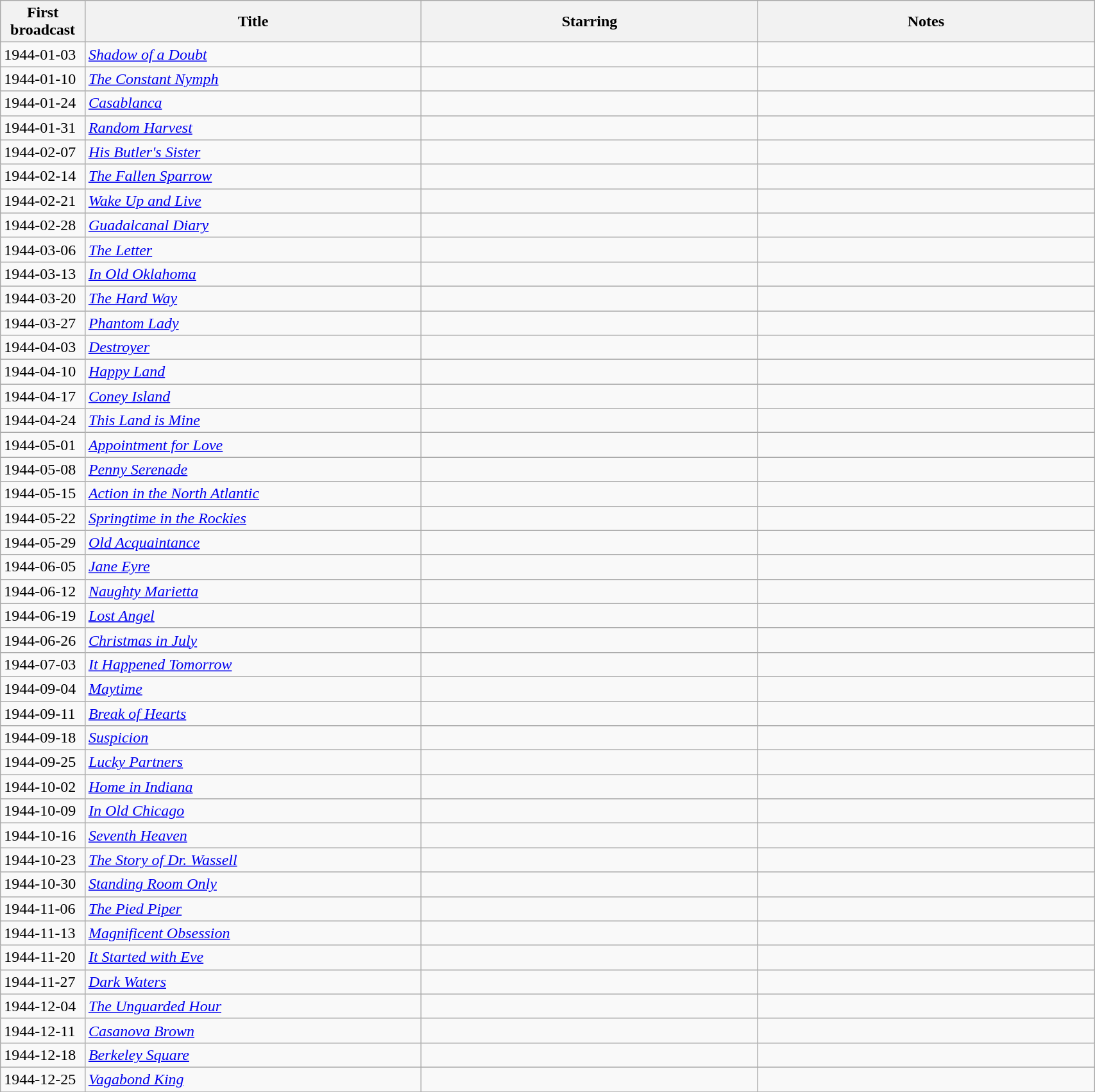<table class="wikitable sortable plainrowheaders" width=90%>
<tr>
<th width=5% scope="col">First broadcast</th>
<th width=25% scope="col">Title</th>
<th width=25% scope="col">Starring</th>
<th width=25% scope="col">Notes</th>
</tr>
<tr>
<td rowspan=>1944-01-03</td>
<td scope="row"><em><a href='#'>Shadow of a Doubt</a></em></td>
<td></td>
<td></td>
</tr>
<tr>
<td rowspan=>1944-01-10</td>
<td scope="row"><em><a href='#'>The Constant Nymph</a></em></td>
<td></td>
<td></td>
</tr>
<tr>
<td rowspan=>1944-01-24</td>
<td scope="row"><em><a href='#'>Casablanca</a></em></td>
<td></td>
<td></td>
</tr>
<tr>
<td rowspan=>1944-01-31</td>
<td scope="row"><em><a href='#'>Random Harvest</a></em></td>
<td></td>
<td></td>
</tr>
<tr>
<td rowspan=>1944-02-07</td>
<td scope="row"><em><a href='#'>His Butler's Sister</a></em></td>
<td></td>
<td></td>
</tr>
<tr>
<td rowspan=>1944-02-14</td>
<td scope="row"><em><a href='#'>The Fallen Sparrow</a></em></td>
<td></td>
<td></td>
</tr>
<tr>
<td rowspan=>1944-02-21</td>
<td scope="row"><em><a href='#'>Wake Up and Live</a></em></td>
<td></td>
<td></td>
</tr>
<tr>
<td rowspan=>1944-02-28</td>
<td scope="row"><em><a href='#'>Guadalcanal Diary</a></em></td>
<td></td>
<td></td>
</tr>
<tr>
<td rowspan=>1944-03-06</td>
<td scope="row"><em><a href='#'>The Letter</a></em></td>
<td></td>
<td></td>
</tr>
<tr>
<td rowspan=>1944-03-13</td>
<td scope="row"><em><a href='#'>In Old Oklahoma</a></em></td>
<td></td>
<td></td>
</tr>
<tr>
<td rowspan=>1944-03-20</td>
<td scope="row"><em><a href='#'>The Hard Way</a></em></td>
<td></td>
<td></td>
</tr>
<tr>
<td rowspan=>1944-03-27</td>
<td scope="row"><em><a href='#'>Phantom Lady</a></em></td>
<td></td>
<td></td>
</tr>
<tr>
<td rowspan=>1944-04-03</td>
<td scope="row"><em><a href='#'>Destroyer</a></em></td>
<td></td>
<td></td>
</tr>
<tr>
<td rowspan=>1944-04-10</td>
<td scope="row"><em><a href='#'>Happy Land</a></em></td>
<td></td>
<td></td>
</tr>
<tr>
<td rowspan=>1944-04-17</td>
<td scope="row"><em><a href='#'>Coney Island</a></em></td>
<td></td>
<td></td>
</tr>
<tr>
<td rowspan=>1944-04-24</td>
<td scope="row"><em><a href='#'>This Land is Mine</a></em></td>
<td></td>
<td></td>
</tr>
<tr>
<td rowspan=>1944-05-01</td>
<td scope="row"><em><a href='#'>Appointment for Love</a></em></td>
<td></td>
<td></td>
</tr>
<tr>
<td rowspan=>1944-05-08</td>
<td scope="row"><em><a href='#'>Penny Serenade</a></em></td>
<td></td>
<td></td>
</tr>
<tr>
<td rowspan=>1944-05-15</td>
<td scope="row"><em><a href='#'>Action in the North Atlantic</a></em></td>
<td></td>
<td></td>
</tr>
<tr>
<td rowspan=>1944-05-22</td>
<td scope="row"><em><a href='#'>Springtime in the Rockies</a></em></td>
<td></td>
<td></td>
</tr>
<tr>
<td rowspan=>1944-05-29</td>
<td scope="row"><em><a href='#'>Old Acquaintance</a></em></td>
<td></td>
<td></td>
</tr>
<tr>
<td rowspan=>1944-06-05</td>
<td scope="row"><em><a href='#'>Jane Eyre</a></em></td>
<td></td>
<td></td>
</tr>
<tr>
<td rowspan=>1944-06-12</td>
<td scope="row"><em><a href='#'>Naughty Marietta</a></em></td>
<td></td>
<td></td>
</tr>
<tr>
<td rowspan=>1944-06-19</td>
<td scope="row"><em><a href='#'>Lost Angel</a></em></td>
<td></td>
<td></td>
</tr>
<tr>
<td rowspan=>1944-06-26</td>
<td scope="row"><em><a href='#'>Christmas in July</a></em></td>
<td></td>
<td></td>
</tr>
<tr>
<td rowspan=>1944-07-03</td>
<td scope="row"><em><a href='#'>It Happened Tomorrow</a></em></td>
<td></td>
<td></td>
</tr>
<tr>
<td rowspan=>1944-09-04</td>
<td scope="row"><em><a href='#'>Maytime</a></em></td>
<td></td>
<td></td>
</tr>
<tr>
<td rowspan=>1944-09-11</td>
<td scope="row"><em><a href='#'>Break of Hearts</a></em></td>
<td></td>
<td></td>
</tr>
<tr>
<td rowspan=>1944-09-18</td>
<td scope="row"><em><a href='#'>Suspicion</a></em></td>
<td></td>
<td></td>
</tr>
<tr>
<td rowspan=>1944-09-25</td>
<td scope="row"><em><a href='#'>Lucky Partners</a></em></td>
<td></td>
<td></td>
</tr>
<tr>
<td rowspan=>1944-10-02</td>
<td scope="row"><em><a href='#'>Home in Indiana</a></em></td>
<td></td>
<td></td>
</tr>
<tr>
<td rowspan=>1944-10-09</td>
<td scope="row"><em><a href='#'>In Old Chicago</a></em></td>
<td></td>
<td></td>
</tr>
<tr>
<td rowspan=>1944-10-16</td>
<td scope="row"><em><a href='#'>Seventh Heaven</a></em></td>
<td></td>
<td></td>
</tr>
<tr>
<td rowspan=>1944-10-23</td>
<td scope="row"><em><a href='#'>The Story of Dr. Wassell</a></em></td>
<td></td>
<td></td>
</tr>
<tr>
<td rowspan=>1944-10-30</td>
<td scope="row"><em><a href='#'>Standing Room Only</a></em></td>
<td></td>
<td></td>
</tr>
<tr>
<td rowspan=>1944-11-06</td>
<td scope="row"><em><a href='#'>The Pied Piper</a></em></td>
<td></td>
<td></td>
</tr>
<tr>
<td rowspan=>1944-11-13</td>
<td scope="row"><em><a href='#'>Magnificent Obsession</a></em></td>
<td></td>
<td></td>
</tr>
<tr>
<td rowspan=>1944-11-20</td>
<td scope="row"><em><a href='#'>It Started with Eve</a></em></td>
<td></td>
<td></td>
</tr>
<tr>
<td rowspan=>1944-11-27</td>
<td scope="row"><em><a href='#'>Dark Waters</a></em></td>
<td></td>
<td></td>
</tr>
<tr>
<td rowspan=>1944-12-04</td>
<td scope="row"><em><a href='#'>The Unguarded Hour</a></em></td>
<td></td>
<td></td>
</tr>
<tr>
<td rowspan=>1944-12-11</td>
<td scope="row"><em><a href='#'>Casanova Brown</a></em></td>
<td></td>
<td></td>
</tr>
<tr>
<td rowspan=>1944-12-18</td>
<td scope="row"><em><a href='#'>Berkeley Square</a></em></td>
<td></td>
<td></td>
</tr>
<tr>
<td rowspan=>1944-12-25</td>
<td scope="row"><em><a href='#'>Vagabond King</a></em></td>
<td></td>
<td></td>
</tr>
<tr>
</tr>
</table>
